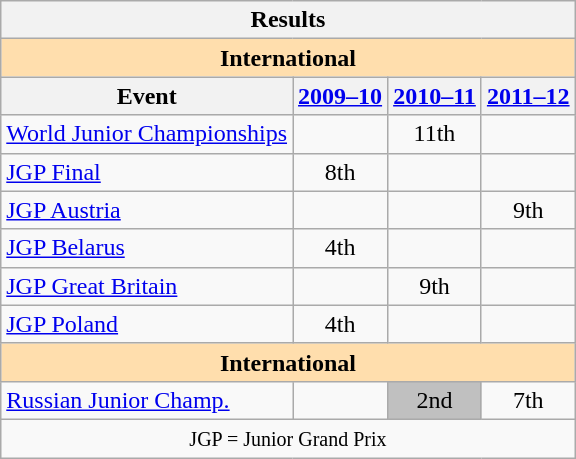<table class="wikitable" style="text-align:center">
<tr>
<th colspan=4 align=center><strong>Results</strong></th>
</tr>
<tr>
<th style="background-color: #ffdead; " colspan=4 align=center><strong>International</strong></th>
</tr>
<tr>
<th>Event</th>
<th><a href='#'>2009–10</a></th>
<th><a href='#'>2010–11</a></th>
<th><a href='#'>2011–12</a></th>
</tr>
<tr>
<td align=left><a href='#'>World Junior Championships</a></td>
<td></td>
<td>11th</td>
<td></td>
</tr>
<tr>
<td align=left><a href='#'>JGP Final</a></td>
<td>8th</td>
<td></td>
<td></td>
</tr>
<tr>
<td align=left><a href='#'>JGP Austria</a></td>
<td></td>
<td></td>
<td>9th</td>
</tr>
<tr>
<td align=left><a href='#'>JGP Belarus</a></td>
<td>4th</td>
<td></td>
<td></td>
</tr>
<tr>
<td align=left><a href='#'>JGP Great Britain</a></td>
<td></td>
<td>9th</td>
<td></td>
</tr>
<tr>
<td align=left><a href='#'>JGP Poland</a></td>
<td>4th</td>
<td></td>
<td></td>
</tr>
<tr>
<th style="background-color: #ffdead; " colspan=4 align=center><strong>International</strong></th>
</tr>
<tr>
<td align=left><a href='#'>Russian Junior Champ.</a></td>
<td></td>
<td bgcolor=silver>2nd</td>
<td>7th</td>
</tr>
<tr>
<td colspan=4 align=center><small> JGP = Junior Grand Prix </small></td>
</tr>
</table>
